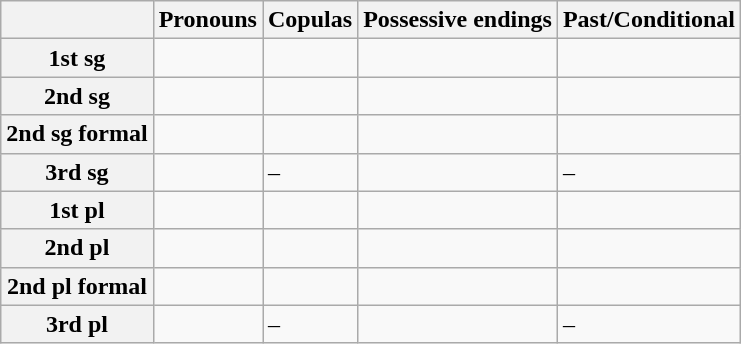<table class="wikitable">
<tr>
<th></th>
<th>Pronouns</th>
<th>Copulas</th>
<th>Possessive endings</th>
<th>Past/Conditional</th>
</tr>
<tr>
<th>1st sg</th>
<td></td>
<td></td>
<td></td>
<td></td>
</tr>
<tr>
<th>2nd sg</th>
<td></td>
<td></td>
<td></td>
<td></td>
</tr>
<tr>
<th>2nd sg formal</th>
<td></td>
<td></td>
<td></td>
<td></td>
</tr>
<tr>
<th>3rd sg</th>
<td></td>
<td>–</td>
<td></td>
<td>–</td>
</tr>
<tr>
<th>1st pl</th>
<td></td>
<td></td>
<td></td>
<td></td>
</tr>
<tr>
<th>2nd pl</th>
<td></td>
<td></td>
<td></td>
<td></td>
</tr>
<tr>
<th>2nd pl formal</th>
<td></td>
<td></td>
<td></td>
<td></td>
</tr>
<tr>
<th>3rd pl</th>
<td></td>
<td>–</td>
<td></td>
<td>–</td>
</tr>
</table>
